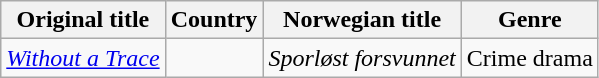<table class="wikitable">
<tr>
<th>Original title</th>
<th>Country</th>
<th>Norwegian title</th>
<th>Genre</th>
</tr>
<tr>
<td><em><a href='#'>Without a Trace</a></em></td>
<td></td>
<td><em>Sporløst forsvunnet</em></td>
<td>Crime drama</td>
</tr>
</table>
